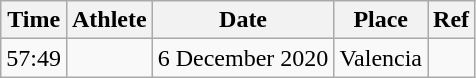<table class="wikitable">
<tr>
<th>Time</th>
<th>Athlete</th>
<th>Date</th>
<th>Place</th>
<th>Ref</th>
</tr>
<tr>
<td>57:49</td>
<td></td>
<td>6 December 2020</td>
<td>Valencia</td>
<td></td>
</tr>
</table>
